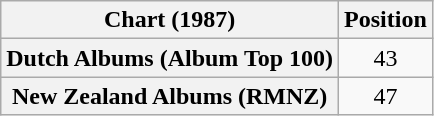<table class="wikitable sortable plainrowheaders" style="text-align:center">
<tr>
<th scope="col">Chart (1987)</th>
<th scope="col">Position</th>
</tr>
<tr>
<th scope="row">Dutch Albums (Album Top 100)</th>
<td>43</td>
</tr>
<tr>
<th scope="row">New Zealand Albums (RMNZ)</th>
<td>47</td>
</tr>
</table>
